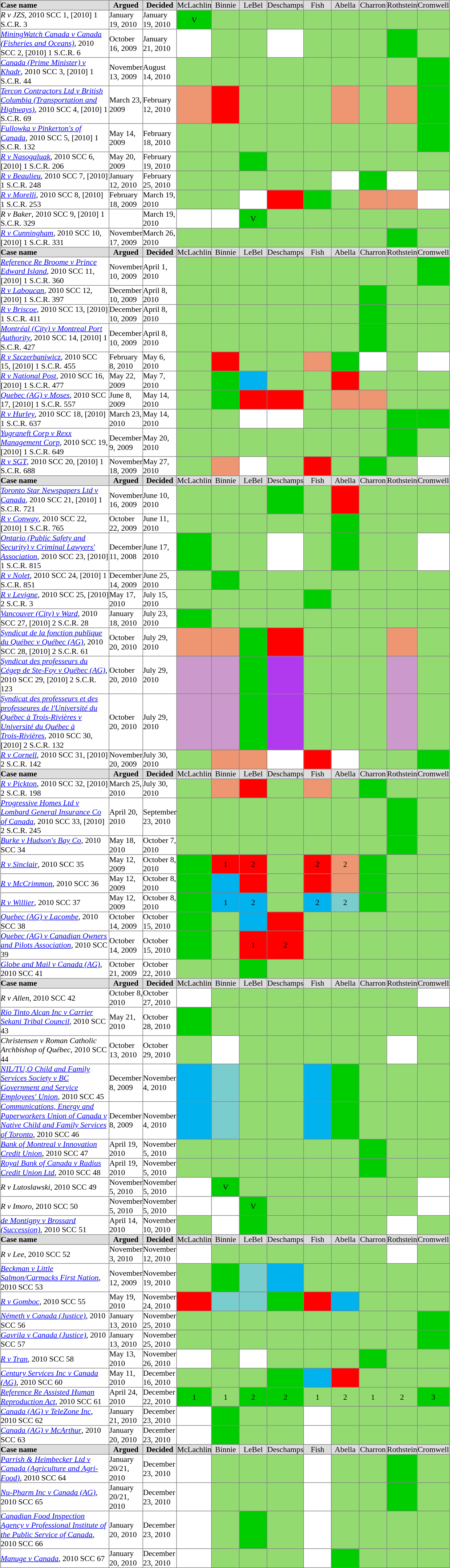<table align=center cellpadding="0" cellspacing="1" border="1" style="border-collapse:collapse; font-size:90%;" width=825>
<tr align=center>
<th bgcolor=#DDDDDD align=left>Case name</th>
<th bgcolor=#DDDDDD>Argued</th>
<th bgcolor=#DDDDDD>Decided</th>
<td bgcolor=#DDDDDD width=50px>McLachlin</td>
<td bgcolor=#DDDDDD width=50px>Binnie</td>
<td bgcolor=#DDDDDD width=50px>LeBel</td>
<td bgcolor=#DDDDDD width=50px>Deschamps</td>
<td bgcolor=#DDDDDD width=50px>Fish</td>
<td bgcolor=#DDDDDD width=50px>Abella</td>
<td bgcolor=#DDDDDD width=50px>Charron</td>
<td bgcolor=#DDDDDD width=50px>Rothstein</td>
<td bgcolor=#DDDDDD width=50px>Cromwell</td>
</tr>
<tr align=center>
<td width=200px  align=left><em>R v JZS</em>, 2010 SCC 1, [2010] 1 S.C.R. 3 </td>
<td align=left>January 19, 2010</td>
<td align=left>January 19, 2010</td>
<td bgcolor="#00cd00">V</td>
<td bgcolor="#93DB70"></td>
<td bgcolor="#93DB70"></td>
<td bgcolor="#93DB70"></td>
<td bgcolor="#93DB70"></td>
<td bgcolor="#93DB70"></td>
<td bgcolor="#93DB70"></td>
<td bgcolor="#93DB70"></td>
<td bgcolor="#93DB70"></td>
</tr>
<tr align=center>
<td width=200px  align=left><em><a href='#'>MiningWatch Canada v Canada (Fisheries and Oceans)</a></em>, 2010 SCC 2, [2010] 1 S.C.R. 6 </td>
<td align=left>October 16, 2009</td>
<td align=left>January 21, 2010</td>
<td bgcolor=""></td>
<td bgcolor="#93DB70"></td>
<td bgcolor="#93DB70"></td>
<td bgcolor=""></td>
<td bgcolor="#93DB70"></td>
<td bgcolor="#93DB70"></td>
<td bgcolor="#93DB70"></td>
<td bgcolor="#00cd00"></td>
<td bgcolor="#93DB70"></td>
</tr>
<tr align=center>
<td width=200px  align=left><em><a href='#'>Canada (Prime Minister) v Khadr</a></em>, 2010 SCC 3, [2010] 1 S.C.R. 44 </td>
<td align=left>November 13, 2009</td>
<td align=left>August 14, 2010</td>
<td bgcolor="#93DB70"></td>
<td bgcolor="#93DB70"></td>
<td bgcolor="#93DB70"></td>
<td bgcolor="#93DB70"></td>
<td bgcolor="#93DB70"></td>
<td bgcolor="#93DB70"></td>
<td bgcolor="#93DB70"></td>
<td bgcolor="#93DB70"></td>
<td bgcolor="#00cd00"></td>
</tr>
<tr align=center>
<td width=200px  align=left><em><a href='#'>Tercon Contractors Ltd v British Columbia (Transportation and Highways)</a></em>, 2010 SCC 4, [2010] 1 S.C.R. 69 </td>
<td align=left>March 23, 2009</td>
<td align=left>February 12, 2010</td>
<td bgcolor="#EE9572"></td>
<td bgcolor="#FF0000"></td>
<td bgcolor="#93DB70"></td>
<td bgcolor="#93DB70"></td>
<td bgcolor="#93DB70"></td>
<td bgcolor="#EE9572"></td>
<td bgcolor="#93DB70"></td>
<td bgcolor="#EE9572"></td>
<td bgcolor="#00cd00"></td>
</tr>
<tr align=center>
<td width=200px  align=left><em><a href='#'>Fullowka v Pinkerton's of Canada</a></em>, 2010 SCC 5, [2010] 1 S.C.R. 132 </td>
<td align=left>May 14, 2009</td>
<td align=left>February 18, 2010</td>
<td bgcolor="#93DB70"></td>
<td bgcolor="#93DB70"></td>
<td bgcolor="#93DB70"></td>
<td bgcolor="#93DB70"></td>
<td bgcolor="#93DB70"></td>
<td bgcolor="#93DB70"></td>
<td bgcolor="#93DB70"></td>
<td bgcolor="#93DB70"></td>
<td bgcolor="#00cd00"></td>
</tr>
<tr align=center>
<td width=200px  align=left><em><a href='#'>R v Nasogaluak</a></em>, 2010 SCC 6, [2010] 1 S.C.R. 206 </td>
<td align=left>May 20, 2009</td>
<td align=left>February 19, 2010</td>
<td bgcolor="#93DB70"></td>
<td bgcolor="#93DB70"></td>
<td bgcolor="#00cd00"></td>
<td bgcolor="#93DB70"></td>
<td bgcolor="#93DB70"></td>
<td bgcolor="#93DB70"></td>
<td bgcolor="#93DB70"></td>
<td bgcolor="#93DB70"></td>
<td bgcolor="#93DB70"></td>
</tr>
<tr align=center>
<td width=200px  align=left><em><a href='#'>R v Beaulieu</a></em>, 2010 SCC 7, [2010] 1 S.C.R. 248 </td>
<td align=left>January 12, 2010</td>
<td align=left>February 25, 2010</td>
<td bgcolor="#93DB70"></td>
<td bgcolor="#93DB70"></td>
<td bgcolor="#93DB70"></td>
<td bgcolor="#93DB70"></td>
<td bgcolor="#93DB70"></td>
<td bgcolor=""></td>
<td bgcolor="#00cd00"></td>
<td bgcolor=""></td>
<td bgcolor="#93DB70"></td>
</tr>
<tr align=center>
<td width=200px  align=left><em><a href='#'>R v Morelli</a></em>, 2010 SCC 8, [2010] 1 S.C.R. 253 </td>
<td align=left>February 18, 2009</td>
<td align=left>March 19, 2010</td>
<td bgcolor="#93DB70"></td>
<td bgcolor="#93DB70"></td>
<td bgcolor=""></td>
<td bgcolor="#FF0000"></td>
<td bgcolor="#00cd00"></td>
<td bgcolor="#93DB70"></td>
<td bgcolor="#EE9572"></td>
<td bgcolor="#EE9572"></td>
<td bgcolor=""></td>
</tr>
<tr align=center>
<td width=200px  align=left><em>R v Baker</em>, 2010 SCC 9, [2010] 1 S.C.R. 329 </td>
<td align=left></td>
<td align=left>March 19, 2010</td>
<td bgcolor=""></td>
<td bgcolor=""></td>
<td bgcolor="#00cd00">V</td>
<td bgcolor="#93DB70"></td>
<td bgcolor="#93DB70"></td>
<td bgcolor="#93DB70"></td>
<td bgcolor="#93DB70"></td>
<td bgcolor="#93DB70"></td>
<td bgcolor="#93DB70"></td>
</tr>
<tr align=center>
<td width=200px  align=left><em><a href='#'>R v Cunningham</a></em>, 2010 SCC 10, [2010] 1 S.C.R. 331 </td>
<td align=left>November 17, 2009</td>
<td align=left>March 26, 2010</td>
<td bgcolor="#93DB70"></td>
<td bgcolor="#93DB70"></td>
<td bgcolor="#93DB70"></td>
<td bgcolor="#93DB70"></td>
<td bgcolor="#93DB70"></td>
<td bgcolor="#93DB70"></td>
<td bgcolor="#93DB70"></td>
<td bgcolor="#00cd00"></td>
<td bgcolor="#93DB70"></td>
</tr>
<tr align=center>
<th bgcolor=#DDDDDD align=left>Case name</th>
<th bgcolor=#DDDDDD>Argued</th>
<th bgcolor=#DDDDDD>Decided</th>
<td bgcolor=#DDDDDD width=50px>McLachlin</td>
<td bgcolor=#DDDDDD width=50px>Binnie</td>
<td bgcolor=#DDDDDD width=50px>LeBel</td>
<td bgcolor=#DDDDDD width=50px>Deschamps</td>
<td bgcolor=#DDDDDD width=50px>Fish</td>
<td bgcolor=#DDDDDD width=50px>Abella</td>
<td bgcolor=#DDDDDD width=50px>Charron</td>
<td bgcolor=#DDDDDD width=50px>Rothstein</td>
<td bgcolor=#DDDDDD width=50px>Cromwell</td>
</tr>
<tr align=center>
<td width=200px  align=left><em><a href='#'>Reference Re Broome v Prince Edward Island</a></em>, 2010 SCC 11, [2010] 1 S.C.R. 360 </td>
<td align=left>November 10, 2009</td>
<td align=left>April 1, 2010</td>
<td bgcolor="#93DB70"></td>
<td bgcolor="#93DB70"></td>
<td bgcolor="#93DB70"></td>
<td bgcolor="#93DB70"></td>
<td bgcolor="#93DB70"></td>
<td bgcolor="#93DB70"></td>
<td bgcolor="#93DB70"></td>
<td bgcolor="#93DB70"></td>
<td bgcolor="#00cd00"></td>
</tr>
<tr align=center>
<td width=200px  align=left><em><a href='#'>R v Laboucan</a></em>, 2010 SCC 12, [2010] 1 S.C.R. 397 </td>
<td align=left>December 10, 2009</td>
<td align=left>April 8, 2010</td>
<td bgcolor="#93DB70"></td>
<td bgcolor="#93DB70"></td>
<td bgcolor="#93DB70"></td>
<td bgcolor="#93DB70"></td>
<td bgcolor="#93DB70"></td>
<td bgcolor="#93DB70"></td>
<td bgcolor="#00cd00"></td>
<td bgcolor="#93DB70"></td>
<td bgcolor="#93DB70"></td>
</tr>
<tr align=center>
<td width=200px  align=left><em><a href='#'>R v Briscoe</a></em>, 2010 SCC 13, [2010] 1 S.C.R. 411 </td>
<td align=left>December 10, 2009</td>
<td align=left>April 8, 2010</td>
<td bgcolor="#93DB70"></td>
<td bgcolor="#93DB70"></td>
<td bgcolor="#93DB70"></td>
<td bgcolor="#93DB70"></td>
<td bgcolor="#93DB70"></td>
<td bgcolor="#93DB70"></td>
<td bgcolor="#00cd00"></td>
<td bgcolor="#93DB70"></td>
<td bgcolor="#93DB70"></td>
</tr>
<tr align=center>
<td width=200px  align=left><em><a href='#'>Montréal (City) v Montreal Port Authority</a></em>, 2010 SCC 14, [2010] 1 S.C.R. 427 </td>
<td align=left>December 10, 2009</td>
<td align=left>April 8, 2010</td>
<td bgcolor="#93DB70"></td>
<td bgcolor="#93DB70"></td>
<td bgcolor="#93DB70"></td>
<td bgcolor="#93DB70"></td>
<td bgcolor="#93DB70"></td>
<td bgcolor="#93DB70"></td>
<td bgcolor="#00cd00"></td>
<td bgcolor="#93DB70"></td>
<td bgcolor="#93DB70"></td>
</tr>
<tr align=center>
<td width=200px  align=left><em><a href='#'>R v Szczerbaniwicz</a></em>, 2010 SCC 15, [2010] 1 S.C.R. 455 </td>
<td align=left>February 8, 2010</td>
<td align=left>May 6, 2010</td>
<td bgcolor="#93DB70"></td>
<td bgcolor="#FF0000"></td>
<td bgcolor="#93DB70"></td>
<td bgcolor="#93DB70"></td>
<td bgcolor="#EE9572"></td>
<td bgcolor="#00cd00"></td>
<td bgcolor=""></td>
<td bgcolor="#93DB70"></td>
<td bgcolor=""></td>
</tr>
<tr align=center>
<td width=200px  align=left><em><a href='#'>R v National Post</a></em>, 2010 SCC 16, [2010] 1 S.C.R. 477 </td>
<td align=left>May 22, 2009</td>
<td align=left>May 7, 2010</td>
<td bgcolor="#93DB70"></td>
<td bgcolor="#00cd00"></td>
<td bgcolor="#00B2EE"></td>
<td bgcolor="#93DB70"></td>
<td bgcolor="#93DB70"></td>
<td bgcolor="#FF0000"></td>
<td bgcolor="#93DB70"></td>
<td bgcolor="#93DB70"></td>
<td bgcolor="#93DB70"></td>
</tr>
<tr align=center>
<td width=200px  align=left><em><a href='#'>Quebec (AG) v Moses</a></em>, 2010 SCC 17, [2010] 1 S.C.R. 557 </td>
<td align=left>June 8, 2009</td>
<td align=left>May 14, 2010</td>
<td bgcolor="#93DB70"></td>
<td bgcolor="#00cd00"></td>
<td bgcolor="#FF0000"></td>
<td bgcolor="#FF0000"></td>
<td bgcolor="#93DB70"></td>
<td bgcolor="#EE9572"></td>
<td bgcolor="#EE9572"></td>
<td bgcolor="#93DB70"></td>
<td bgcolor="#93DB70"></td>
</tr>
<tr align=center>
<td width=200px  align=left><em><a href='#'>R v Hurley</a></em>, 2010 SCC 18, [2010] 1 S.C.R. 637 </td>
<td align=left>March 23, 2010</td>
<td align=left>May 14, 2010</td>
<td bgcolor="#93DB70"></td>
<td bgcolor="#93DB70"></td>
<td bgcolor=""></td>
<td bgcolor=""></td>
<td bgcolor="#93DB70"></td>
<td bgcolor="#93DB70"></td>
<td bgcolor="#93DB70"></td>
<td bgcolor="#00cd00"></td>
<td bgcolor="#00cd00"></td>
</tr>
<tr align=center>
<td width=200px  align=left><em><a href='#'>Yugraneft Corp v Rexx Management Corp</a></em>, 2010 SCC 19, [2010] 1 S.C.R. 649 </td>
<td align=left>December 9, 2009</td>
<td align=left>May 20, 2010</td>
<td bgcolor="#93DB70"></td>
<td bgcolor="#93DB70"></td>
<td bgcolor="#93DB70"></td>
<td bgcolor="#93DB70"></td>
<td bgcolor="#93DB70"></td>
<td bgcolor="#93DB70"></td>
<td bgcolor="#93DB70"></td>
<td bgcolor="#00cd00"></td>
<td bgcolor="#93DB70"></td>
</tr>
<tr align=center>
<td width=200px  align=left><em><a href='#'>R v SGT</a></em>, 2010 SCC 20, [2010] 1 S.C.R. 688 </td>
<td align=left>November 18, 2009</td>
<td align=left>May 27, 2010</td>
<td bgcolor="#93DB70"></td>
<td bgcolor="#EE9572"></td>
<td bgcolor=""></td>
<td bgcolor="#93DB70"></td>
<td bgcolor="#FF0000"></td>
<td bgcolor="#93DB70"></td>
<td bgcolor="#00cd00"></td>
<td bgcolor="#93DB70"></td>
<td bgcolor=""></td>
</tr>
<tr align=center>
<th bgcolor=#DDDDDD align=left>Case name</th>
<th bgcolor=#DDDDDD>Argued</th>
<th bgcolor=#DDDDDD>Decided</th>
<td bgcolor=#DDDDDD width=50px>McLachlin</td>
<td bgcolor=#DDDDDD width=50px>Binnie</td>
<td bgcolor=#DDDDDD width=50px>LeBel</td>
<td bgcolor=#DDDDDD width=50px>Deschamps</td>
<td bgcolor=#DDDDDD width=50px>Fish</td>
<td bgcolor=#DDDDDD width=50px>Abella</td>
<td bgcolor=#DDDDDD width=50px>Charron</td>
<td bgcolor=#DDDDDD width=50px>Rothstein</td>
<td bgcolor=#DDDDDD width=50px>Cromwell</td>
</tr>
<tr align=center>
<td width=200px  align=left><em><a href='#'>Toronto Star Newspapers Ltd v Canada</a></em>, 2010 SCC 21, [2010] 1 S.C.R. 721 </td>
<td align=left>November 16, 2009</td>
<td align=left>June 10, 2010</td>
<td bgcolor="#93DB70"></td>
<td bgcolor="#93DB70"></td>
<td bgcolor="#93DB70"></td>
<td bgcolor="#00cd00"></td>
<td bgcolor="#93DB70"></td>
<td bgcolor="#FF0000"></td>
<td bgcolor="#93DB70"></td>
<td bgcolor="#93DB70"></td>
<td bgcolor="#93DB70"></td>
</tr>
<tr align=center>
<td width=200px  align=left><em><a href='#'>R v Conway</a></em>, 2010 SCC 22, [2010] 1 S.C.R. 765 </td>
<td align=left>October 22, 2009</td>
<td align=left>June 11, 2010</td>
<td bgcolor="#93DB70"></td>
<td bgcolor="#93DB70"></td>
<td bgcolor="#93DB70"></td>
<td bgcolor="#93DB70"></td>
<td bgcolor="#93DB70"></td>
<td bgcolor="#00cd00"></td>
<td bgcolor="#93DB70"></td>
<td bgcolor="#93DB70"></td>
<td bgcolor="#93DB70"></td>
</tr>
<tr align=center>
<td width=200px  align=left><em><a href='#'>Ontario  (Public Safety and Security) v Criminal Lawyers' Association</a></em>, 2010 SCC 23, [2010] 1 S.C.R. 815 </td>
<td align=left>December 11, 2008</td>
<td align=left>June 17, 2010</td>
<td bgcolor="#00cd00"></td>
<td bgcolor="#93DB70"></td>
<td bgcolor="#93DB70"></td>
<td bgcolor=""></td>
<td bgcolor="#93DB70"></td>
<td bgcolor="#00cd00"></td>
<td bgcolor="#93DB70"></td>
<td bgcolor="#93DB70"></td>
<td bgcolor=""></td>
</tr>
<tr align=center>
<td width=200px  align=left><em><a href='#'>R v Nolet</a></em>, 2010 SCC 24, [2010] 1 S.C.R. 851 </td>
<td align=left>December 14, 2009</td>
<td align=left>June 25, 2010</td>
<td bgcolor="#93DB70"></td>
<td bgcolor="#00cd00"></td>
<td bgcolor="#93DB70"></td>
<td bgcolor="#93DB70"></td>
<td bgcolor="#93DB70"></td>
<td bgcolor="#93DB70"></td>
<td bgcolor="#93DB70"></td>
<td bgcolor="#93DB70"></td>
<td bgcolor="#93DB70"></td>
</tr>
<tr align=center>
<td width=200px  align=left><em><a href='#'>R v Levigne</a></em>, 2010 SCC 25, [2010] 2 S.C.R. 3 </td>
<td align=left>May 17, 2010</td>
<td align=left>July 15, 2010</td>
<td bgcolor="#93DB70"></td>
<td bgcolor="#93DB70"></td>
<td bgcolor="#93DB70"></td>
<td bgcolor="#93DB70"></td>
<td bgcolor="#00cd00"></td>
<td bgcolor="#93DB70"></td>
<td bgcolor="#93DB70"></td>
<td bgcolor="#93DB70"></td>
<td bgcolor="#93DB70"></td>
</tr>
<tr align=center>
<td width=200px  align=left><em><a href='#'>Vancouver (City) v Ward</a></em>, 2010 SCC 27, [2010] 2 S.C.R. 28 </td>
<td align=left>January 18, 2010</td>
<td align=left>July 23, 2010</td>
<td bgcolor="#00cd00"></td>
<td bgcolor="#93DB70"></td>
<td bgcolor="#93DB70"></td>
<td bgcolor="#93DB70"></td>
<td bgcolor="#93DB70"></td>
<td bgcolor="#93DB70"></td>
<td bgcolor="#93DB70"></td>
<td bgcolor="#93DB70"></td>
<td bgcolor="#93DB70"></td>
</tr>
<tr align=center>
<td width=200px  align=left><em><a href='#'>Syndicat de la fonction publique du Québec v Québec (AG)</a></em>, 2010 SCC 28, [2010] 2 S.C.R. 61 </td>
<td align=left>October 20, 2010</td>
<td align=left>July 29, 2010</td>
<td bgcolor="#EE9572"></td>
<td bgcolor="#EE9572"></td>
<td bgcolor="#00cd00"></td>
<td bgcolor="#FF0000"></td>
<td bgcolor="#93DB70"></td>
<td bgcolor="#93DB70"></td>
<td bgcolor="#93DB70"></td>
<td bgcolor="#EE9572"></td>
<td bgcolor="#93DB70"></td>
</tr>
<tr align=center>
<td width=200px  align=left><em><a href='#'>Syndicat des professeurs du Cégep de Ste-Foy v Québec (AG)</a></em>, 2010 SCC 29, [2010] 2 S.C.R. 123 </td>
<td align=left>October 20, 2010</td>
<td align=left>July 29, 2010</td>
<td bgcolor="#CC99CC"></td>
<td bgcolor="#CC99CC"></td>
<td bgcolor="#00cd00"></td>
<td bgcolor="#B23AEE"></td>
<td bgcolor="#93DB70"></td>
<td bgcolor="#93DB70"></td>
<td bgcolor="#93DB70"></td>
<td bgcolor="#CC99CC"></td>
<td bgcolor="#93DB70"></td>
</tr>
<tr align=center>
<td width=200px  align=left><em><a href='#'>Syndicat des professeurs et des professeures de l'Université du Québec à Trois‑Rivières v Université du Québec à Trois‑Rivières</a></em>, 2010 SCC 30, [2010] 2 S.C.R. 132 </td>
<td align=left>October 20, 2010</td>
<td align=left>July 29, 2010</td>
<td bgcolor="#CC99CC"></td>
<td bgcolor="#CC99CC"></td>
<td bgcolor="#00cd00"></td>
<td bgcolor="#B23AEE"></td>
<td bgcolor="#93DB70"></td>
<td bgcolor="#93DB70"></td>
<td bgcolor="#93DB70"></td>
<td bgcolor="#CC99CC"></td>
<td bgcolor="#93DB70"></td>
</tr>
<tr align=center>
<td width=200px  align=left><em><a href='#'>R v Cornell</a></em>, 2010 SCC 31, [2010] 2 S.C.R. 142 </td>
<td align=left>November 20, 2009</td>
<td align=left>July 30, 2010</td>
<td bgcolor="#93DB70"></td>
<td bgcolor="#EE9572"></td>
<td bgcolor="#EE9572"></td>
<td bgcolor=""></td>
<td bgcolor="#FF0000"></td>
<td bgcolor=""></td>
<td bgcolor="#93DB70"></td>
<td bgcolor="#93DB70"></td>
<td bgcolor="#00cd00"></td>
</tr>
<tr align=center>
<th bgcolor=#DDDDDD align=left>Case name</th>
<th bgcolor=#DDDDDD>Argued</th>
<th bgcolor=#DDDDDD>Decided</th>
<td bgcolor=#DDDDDD width=50px>McLachlin</td>
<td bgcolor=#DDDDDD width=50px>Binnie</td>
<td bgcolor=#DDDDDD width=50px>LeBel</td>
<td bgcolor=#DDDDDD width=50px>Deschamps</td>
<td bgcolor=#DDDDDD width=50px>Fish</td>
<td bgcolor=#DDDDDD width=50px>Abella</td>
<td bgcolor=#DDDDDD width=50px>Charron</td>
<td bgcolor=#DDDDDD width=50px>Rothstein</td>
<td bgcolor=#DDDDDD width=50px>Cromwell</td>
</tr>
<tr align=center>
<td width=200px  align=left><em><a href='#'>R v Pickton</a></em>, 2010 SCC 32, [2010] 2 S.C.R. 198 </td>
<td align=left>March 25, 2010</td>
<td align=left>July 30, 2010</td>
<td bgcolor="#93DB70"></td>
<td bgcolor="#EE9572"></td>
<td bgcolor="#FF0000"></td>
<td bgcolor="#93DB70"></td>
<td bgcolor="#EE9572"></td>
<td bgcolor="#93DB70"></td>
<td bgcolor="#00cd00"></td>
<td bgcolor="#93DB70"></td>
<td bgcolor="#93DB70"></td>
</tr>
<tr align=center>
<td width=200px  align=left><em><a href='#'>Progressive Homes Ltd v Lombard General Insurance Co of Canada</a></em>, 2010 SCC 33, [2010] 2 S.C.R. 245 </td>
<td align=left>April 20, 2010</td>
<td align=left>September 23, 2010</td>
<td bgcolor="#93DB70"></td>
<td bgcolor="#93DB70"></td>
<td bgcolor="#93DB70"></td>
<td bgcolor="#93DB70"></td>
<td bgcolor="#93DB70"></td>
<td bgcolor="#93DB70"></td>
<td bgcolor="#93DB70"></td>
<td bgcolor="#00cd00"></td>
<td bgcolor="#93DB70"></td>
</tr>
<tr align=center>
<td width=200px  align=left><em><a href='#'>Burke v Hudson's Bay Co</a></em>, 2010 SCC 34 </td>
<td align=left>May 18, 2010</td>
<td align=left>October 7, 2010</td>
<td bgcolor="#93DB70"></td>
<td bgcolor="#93DB70"></td>
<td bgcolor="#93DB70"></td>
<td bgcolor="#93DB70"></td>
<td bgcolor="#93DB70"></td>
<td bgcolor="#93DB70"></td>
<td bgcolor="#93DB70"></td>
<td bgcolor="#00cd00"></td>
<td bgcolor="#93DB70"></td>
</tr>
<tr align=center>
<td width=200px  align=left><em><a href='#'>R v Sinclair</a></em>, 2010 SCC 35 </td>
<td align=left>May 12, 2009</td>
<td align=left>October 8, 2010</td>
<td bgcolor="#00cd00"></td>
<td bgcolor="#FF0000">1</td>
<td bgcolor="#FF0000">2</td>
<td bgcolor="#93DB70"></td>
<td bgcolor="#FF0000">2</td>
<td bgcolor="#EE9572">2</td>
<td bgcolor="#00cd00"></td>
<td bgcolor="#93DB70"></td>
<td bgcolor="#93DB70"></td>
</tr>
<tr align=center>
<td width=200px  align=left><em><a href='#'>R v McCrimmon</a></em>, 2010 SCC 36 </td>
<td align=left>May 12, 2009</td>
<td align=left>October 8, 2010</td>
<td bgcolor="#00cd00"></td>
<td bgcolor="#00B2EE"></td>
<td bgcolor="#FF0000"></td>
<td bgcolor="#93DB70"></td>
<td bgcolor="#FF0000"></td>
<td bgcolor="#EE9572"></td>
<td bgcolor="#00cd00"></td>
<td bgcolor="#93DB70"></td>
<td bgcolor="#93DB70"></td>
</tr>
<tr align=center>
<td width=200px  align=left><em><a href='#'>R v Willier</a></em>, 2010 SCC 37 </td>
<td align=left>May 12, 2009</td>
<td align=left>October 8, 2010</td>
<td bgcolor="#00cd00"></td>
<td bgcolor="#00B2EE">1</td>
<td bgcolor="#00B2EE">2</td>
<td bgcolor="#93DB70"></td>
<td bgcolor="#00B2EE">2</td>
<td bgcolor="#79CDCD">2</td>
<td bgcolor="#00cd00"></td>
<td bgcolor="#93DB70"></td>
<td bgcolor="#93DB70"></td>
</tr>
<tr align=center>
<td width=200px  align=left><em><a href='#'>Quebec (AG) v Lacombe</a></em>, 2010 SCC 38 </td>
<td align=left>October 14, 2009</td>
<td align=left>October 15, 2010</td>
<td bgcolor="#00cd00"></td>
<td bgcolor="#93DB70"></td>
<td bgcolor="#00B2EE"></td>
<td bgcolor="#FF0000"></td>
<td bgcolor="#93DB70"></td>
<td bgcolor="#93DB70"></td>
<td bgcolor="#93DB70"></td>
<td bgcolor="#93DB70"></td>
<td bgcolor="#93DB70"></td>
</tr>
<tr align=center>
<td width=200px  align=left><em><a href='#'>Quebec (AG) v Canadian Owners and Pilots Association</a></em>, 2010 SCC 39 </td>
<td align=left>October 14, 2009</td>
<td align=left>October 15, 2010</td>
<td bgcolor="#00cd00"></td>
<td bgcolor="#93DB70"></td>
<td bgcolor="#FF0000">1</td>
<td bgcolor="#FF0000">2</td>
<td bgcolor="#93DB70"></td>
<td bgcolor="#93DB70"></td>
<td bgcolor="#93DB70"></td>
<td bgcolor="#93DB70"></td>
<td bgcolor="#93DB70"></td>
</tr>
<tr align=center>
<td width=200px  align=left><em><a href='#'>Globe and Mail v Canada (AG)</a></em>, 2010 SCC 41 </td>
<td align=left>October 21, 2009</td>
<td align=left>October 22, 2010</td>
<td bgcolor="#93DB70"></td>
<td bgcolor="#93DB70"></td>
<td bgcolor="#00cd00"></td>
<td bgcolor="#93DB70"></td>
<td bgcolor="#93DB70"></td>
<td bgcolor="#93DB70"></td>
<td bgcolor="#93DB70"></td>
<td bgcolor="#93DB70"></td>
<td bgcolor="#93DB70"></td>
</tr>
<tr align=center>
<th bgcolor=#DDDDDD align=left>Case name</th>
<th bgcolor=#DDDDDD>Argued</th>
<th bgcolor=#DDDDDD>Decided</th>
<td bgcolor=#DDDDDD width=50px>McLachlin</td>
<td bgcolor=#DDDDDD width=50px>Binnie</td>
<td bgcolor=#DDDDDD width=50px>LeBel</td>
<td bgcolor=#DDDDDD width=50px>Deschamps</td>
<td bgcolor=#DDDDDD width=50px>Fish</td>
<td bgcolor=#DDDDDD width=50px>Abella</td>
<td bgcolor=#DDDDDD width=50px>Charron</td>
<td bgcolor=#DDDDDD width=50px>Rothstein</td>
<td bgcolor=#DDDDDD width=50px>Cromwell</td>
</tr>
<tr align=center>
<td width=200px  align=left><em>R v Allen</em>, 2010 SCC 42 </td>
<td align=left>October 8, 2010</td>
<td align=left>October 27, 2010</td>
<td bgcolor=""></td>
<td bgcolor="#93DB70"></td>
<td bgcolor="#93DB70"></td>
<td bgcolor="#93DB70"></td>
<td bgcolor="#93DB70"></td>
<td bgcolor="#93DB70"></td>
<td bgcolor="#93DB70"></td>
<td bgcolor="#93DB70"></td>
<td bgcolor=""></td>
</tr>
<tr align=center>
<td width=200px  align=left><em><a href='#'>Rio Tinto Alcan Inc v Carrier Sekani Tribal Council</a></em>, 2010 SCC 43 </td>
<td align=left>May 21, 2010</td>
<td align=left>October 28, 2010</td>
<td bgcolor="#00cd00"></td>
<td bgcolor="#93DB70"></td>
<td bgcolor="#93DB70"></td>
<td bgcolor="#93DB70"></td>
<td bgcolor="#93DB70"></td>
<td bgcolor="#93DB70"></td>
<td bgcolor="#93DB70"></td>
<td bgcolor="#93DB70"></td>
<td bgcolor="#93DB70"></td>
</tr>
<tr align=center>
<td width=200px  align=left><em>Christensen v Roman Catholic Archbishop of Québec</em>, 2010 SCC 44 </td>
<td align=left>October 13, 2010</td>
<td align=left>October 29, 2010</td>
<td bgcolor="#93DB70"></td>
<td bgcolor=""></td>
<td bgcolor="#93DB70"></td>
<td bgcolor="#93DB70"></td>
<td bgcolor="#93DB70"></td>
<td bgcolor="#93DB70"></td>
<td bgcolor="#93DB70"></td>
<td bgcolor=""></td>
<td bgcolor="#93DB70"></td>
</tr>
<tr align=center>
<td width=200px  align=left><em><a href='#'>NIL/TU,O Child and Family Services Society v BC Government and Service Employees' Union</a></em>, 2010 SCC 45 </td>
<td align=left>December 8, 2009</td>
<td align=left>November 4, 2010</td>
<td bgcolor="#00B2EE"></td>
<td bgcolor="#79CDCD"></td>
<td bgcolor="#93DB70"></td>
<td bgcolor="#93DB70"></td>
<td bgcolor="#00B2EE"></td>
<td bgcolor="#00cd00"></td>
<td bgcolor="#93DB70"></td>
<td bgcolor="#93DB70"></td>
<td bgcolor="#93DB70"></td>
</tr>
<tr align=center>
<td width=200px  align=left><em><a href='#'>Communications, Energy and Paperworkers Union of Canada v Native Child and Family Services of Toronto</a></em>, 2010 SCC 46 </td>
<td align=left>December 8, 2009</td>
<td align=left>November 4, 2010</td>
<td bgcolor="#00B2EE"></td>
<td bgcolor="#79CDCD"></td>
<td bgcolor="#93DB70"></td>
<td bgcolor="#93DB70"></td>
<td bgcolor="#00B2EE"></td>
<td bgcolor="#00cd00"></td>
<td bgcolor="#93DB70"></td>
<td bgcolor="#93DB70"></td>
<td bgcolor="#93DB70"></td>
</tr>
<tr align=center>
<td width=200px  align=left><em><a href='#'>Bank of Montreal v Innovation Credit Union</a></em>, 2010 SCC 47 </td>
<td align=left>April 19, 2010</td>
<td align=left>November 5, 2010</td>
<td bgcolor="#93DB70"></td>
<td bgcolor="#93DB70"></td>
<td bgcolor="#93DB70"></td>
<td bgcolor="#93DB70"></td>
<td bgcolor="#93DB70"></td>
<td bgcolor="#93DB70"></td>
<td bgcolor="#00cd00"></td>
<td bgcolor="#93DB70"></td>
<td bgcolor="#93DB70"></td>
</tr>
<tr align=center>
<td width=200px  align=left><em><a href='#'>Royal Bank of Canada v Radius Credit Union Ltd</a></em>, 2010 SCC 48 </td>
<td align=left>April 19, 2010</td>
<td align=left>November 5, 2010</td>
<td bgcolor="#93DB70"></td>
<td bgcolor="#93DB70"></td>
<td bgcolor="#93DB70"></td>
<td bgcolor="#93DB70"></td>
<td bgcolor="#93DB70"></td>
<td bgcolor="#93DB70"></td>
<td bgcolor="#00cd00"></td>
<td bgcolor="#93DB70"></td>
<td bgcolor="#93DB70"></td>
</tr>
<tr align=center>
<td width=200px  align=left><em>R v Lutoslawski</em>, 2010 SCC 49 </td>
<td align=left>November 5, 2010</td>
<td align=left>November 5, 2010</td>
<td bgcolor=""></td>
<td bgcolor="#00cd00">V</td>
<td bgcolor="#93DB70"></td>
<td bgcolor="#93DB70"></td>
<td bgcolor="#93DB70"></td>
<td bgcolor="#93DB70"></td>
<td bgcolor="#93DB70"></td>
<td bgcolor="#93DB70"></td>
<td bgcolor=""></td>
</tr>
<tr align=center>
<td width=200px  align=left><em>R v Imoro</em>, 2010 SCC 50 </td>
<td align=left>November 5, 2010</td>
<td align=left>November 5, 2010</td>
<td bgcolor=""></td>
<td bgcolor=""></td>
<td bgcolor="#00cd00">V</td>
<td bgcolor="#93DB70"></td>
<td bgcolor="#93DB70"></td>
<td bgcolor="#93DB70"></td>
<td bgcolor="#93DB70"></td>
<td bgcolor="#93DB70"></td>
<td bgcolor=""></td>
</tr>
<tr align=center>
<td width=200px  align=left><em><a href='#'>de Montigny v Brossard (Succession)</a></em>, 2010 SCC 51 </td>
<td align=left>April 14, 2010</td>
<td align=left>November 10, 2010</td>
<td bgcolor="#93DB70"></td>
<td bgcolor=""></td>
<td bgcolor="#00cd00"></td>
<td bgcolor="#93DB70"></td>
<td bgcolor="#93DB70"></td>
<td bgcolor="#93DB70"></td>
<td bgcolor="#93DB70"></td>
<td bgcolor=""></td>
<td bgcolor="#93DB70"></td>
</tr>
<tr align=center>
<th bgcolor=#DDDDDD align=left>Case name</th>
<th bgcolor=#DDDDDD>Argued</th>
<th bgcolor=#DDDDDD>Decided</th>
<td bgcolor=#DDDDDD width=50px>McLachlin</td>
<td bgcolor=#DDDDDD width=50px>Binnie</td>
<td bgcolor=#DDDDDD width=50px>LeBel</td>
<td bgcolor=#DDDDDD width=50px>Deschamps</td>
<td bgcolor=#DDDDDD width=50px>Fish</td>
<td bgcolor=#DDDDDD width=50px>Abella</td>
<td bgcolor=#DDDDDD width=50px>Charron</td>
<td bgcolor=#DDDDDD width=50px>Rothstein</td>
<td bgcolor=#DDDDDD width=50px>Cromwell</td>
</tr>
<tr align=center>
<td width=200px  align=left><em>R v Lee</em>, 2010 SCC 52 </td>
<td align=left>November 3, 2010</td>
<td align=left>November 12, 2010</td>
<td bgcolor=""></td>
<td bgcolor="#93DB70"></td>
<td bgcolor="#93DB70"></td>
<td bgcolor="#93DB70"></td>
<td bgcolor="#93DB70"></td>
<td bgcolor="#93DB70"></td>
<td bgcolor="#93DB70"></td>
<td bgcolor=""></td>
<td bgcolor="#93DB70"></td>
</tr>
<tr align=center>
<td width=200px  align=left><em><a href='#'>Beckman v Little Salmon/Carmacks First Nation</a></em>, 2010 SCC 53 </td>
<td align=left>November 12, 2009</td>
<td align=left>November 19, 2010</td>
<td bgcolor="#93DB70"></td>
<td bgcolor="#00cd00"></td>
<td bgcolor="#79CDCD"></td>
<td bgcolor="#00B2EE"></td>
<td bgcolor="#93DB70"></td>
<td bgcolor="#93DB70"></td>
<td bgcolor="#93DB70"></td>
<td bgcolor="#93DB70"></td>
<td bgcolor="#93DB70"></td>
</tr>
<tr align=center>
<td width=200px  align=left><em><a href='#'>R v Gomboc</a></em>, 2010 SCC 55 </td>
<td align=left>May 19, 2010</td>
<td align=left>November 24, 2010</td>
<td bgcolor="#FF0000"></td>
<td bgcolor="#79CDCD"></td>
<td bgcolor="#79CDCD"></td>
<td bgcolor="#00cd00"></td>
<td bgcolor="#FF0000"></td>
<td bgcolor="#00B2EE"></td>
<td bgcolor="#93DB70"></td>
<td bgcolor="#93DB70"></td>
<td bgcolor="#93DB70"></td>
</tr>
<tr align=center>
<td width=200px  align=left><em><a href='#'>Németh v Canada (Justice)</a></em>, 2010 SCC 56 </td>
<td align=left>January 13, 2010</td>
<td align=left>November 25, 2010</td>
<td bgcolor="#93DB70"></td>
<td bgcolor="#93DB70"></td>
<td bgcolor="#93DB70"></td>
<td bgcolor="#93DB70"></td>
<td bgcolor="#93DB70"></td>
<td bgcolor="#93DB70"></td>
<td bgcolor="#93DB70"></td>
<td bgcolor="#93DB70"></td>
<td bgcolor="#00cd00"></td>
</tr>
<tr align=center>
<td width=200px  align=left><em><a href='#'>Gavrila v Canada (Justice)</a></em>, 2010 SCC 57 </td>
<td align=left>January 13, 2010</td>
<td align=left>November 25, 2010</td>
<td bgcolor="#93DB70"></td>
<td bgcolor="#93DB70"></td>
<td bgcolor="#93DB70"></td>
<td bgcolor="#93DB70"></td>
<td bgcolor="#93DB70"></td>
<td bgcolor="#93DB70"></td>
<td bgcolor="#93DB70"></td>
<td bgcolor="#93DB70"></td>
<td bgcolor="#00cd00"></td>
</tr>
<tr align=center>
<td width=200px  align=left><em><a href='#'>R v Tran</a></em>, 2010 SCC 58 </td>
<td align=left>May 13, 2010</td>
<td align=left>November 26, 2010</td>
<td bgcolor=""></td>
<td bgcolor="#93DB70"></td>
<td bgcolor=""></td>
<td bgcolor="#93DB70"></td>
<td bgcolor="#93DB70"></td>
<td bgcolor="#93DB70"></td>
<td bgcolor="#00cd00"></td>
<td bgcolor="#93DB70"></td>
<td bgcolor="#93DB70"></td>
</tr>
<tr align=center>
<td width=200px  align=left><em><a href='#'>Century Services Inc v Canada (AG)</a></em>, 2010 SCC 60 </td>
<td align=left>May 11, 2010</td>
<td align=left>December 16, 2010</td>
<td bgcolor="#93DB70"></td>
<td bgcolor="#93DB70"></td>
<td bgcolor="#93DB70"></td>
<td bgcolor="#00cd00"></td>
<td bgcolor="#00B2EE"></td>
<td bgcolor="#FF0000"></td>
<td bgcolor="#93DB70"></td>
<td bgcolor="#93DB70"></td>
<td bgcolor="#93DB70"></td>
</tr>
<tr align=center>
<td width=200px  align=left><em><a href='#'>Reference Re Assisted Human Reproduction Act</a></em>, 2010 SCC 61 </td>
<td align=left>April 24, 2010</td>
<td align=left>December 22, 2010</td>
<td bgcolor="#00cd00">1</td>
<td bgcolor="#93DB70">1</td>
<td bgcolor="#00cd00">2</td>
<td bgcolor="#00cd00">2</td>
<td bgcolor="#93DB70">1</td>
<td bgcolor="#93DB70">2</td>
<td bgcolor="#93DB70">1</td>
<td bgcolor="#93DB70">2</td>
<td bgcolor="#00cd00">3</td>
</tr>
<tr align=center>
<td width=200px  align=left><em><a href='#'>Canada (AG) v TeleZone Inc</a></em>, 2010 SCC 62 </td>
<td align=left>January 21, 2010</td>
<td align=left>December 23, 2010</td>
<td bgcolor=""></td>
<td bgcolor="#00cd00"></td>
<td bgcolor="#93DB70"></td>
<td bgcolor="#93DB70"></td>
<td bgcolor=""></td>
<td bgcolor="#93DB70"></td>
<td bgcolor="#93DB70"></td>
<td bgcolor="#93DB70"></td>
<td bgcolor="#93DB70"></td>
</tr>
<tr align=center>
<td width=200px  align=left><em><a href='#'>Canada (AG) v McArthur</a></em>, 2010 SCC 63 </td>
<td align=left>January 20, 2010</td>
<td align=left>December 23, 2010</td>
<td bgcolor=""></td>
<td bgcolor="#00cd00"></td>
<td bgcolor="#93DB70"></td>
<td bgcolor="#93DB70"></td>
<td bgcolor=""></td>
<td bgcolor="#93DB70"></td>
<td bgcolor="#93DB70"></td>
<td bgcolor="#93DB70"></td>
<td bgcolor="#93DB70"></td>
</tr>
<tr align=center>
<th bgcolor=#DDDDDD align=left>Case name</th>
<th bgcolor=#DDDDDD>Argued</th>
<th bgcolor=#DDDDDD>Decided</th>
<td bgcolor=#DDDDDD width=50px>McLachlin</td>
<td bgcolor=#DDDDDD width=50px>Binnie</td>
<td bgcolor=#DDDDDD width=50px>LeBel</td>
<td bgcolor=#DDDDDD width=50px>Deschamps</td>
<td bgcolor=#DDDDDD width=50px>Fish</td>
<td bgcolor=#DDDDDD width=50px>Abella</td>
<td bgcolor=#DDDDDD width=50px>Charron</td>
<td bgcolor=#DDDDDD width=50px>Rothstein</td>
<td bgcolor=#DDDDDD width=50px>Cromwell</td>
</tr>
<tr align=center>
<td width=200px  align=left><em><a href='#'>Parrish & Heimbecker Ltd v Canada (Agriculture and Agri-Food)</a></em>, 2010 SCC 64 </td>
<td align=left>January 20/21, 2010</td>
<td align=left>December 23, 2010</td>
<td bgcolor=""></td>
<td bgcolor="#93DB70"></td>
<td bgcolor="#93DB70"></td>
<td bgcolor="#93DB70"></td>
<td bgcolor=""></td>
<td bgcolor="#93DB70"></td>
<td bgcolor="#93DB70"></td>
<td bgcolor="#00cd00"></td>
<td bgcolor="#93DB70"></td>
</tr>
<tr align=center>
<td width=200px  align=left><em><a href='#'>Nu-Pharm Inc v Canada (AG)</a></em>, 2010 SCC 65 </td>
<td align=left>January 20/21, 2010</td>
<td align=left>December 23, 2010</td>
<td bgcolor=""></td>
<td bgcolor="#93DB70"></td>
<td bgcolor="#93DB70"></td>
<td bgcolor="#93DB70"></td>
<td bgcolor=""></td>
<td bgcolor="#93DB70"></td>
<td bgcolor="#93DB70"></td>
<td bgcolor="#00cd00"></td>
<td bgcolor="#93DB70"></td>
</tr>
<tr align=center>
<td width=200px  align=left><em><a href='#'>Canadian Food Inspection Agency v Professional Institute of the Public Service of Canada</a></em>, 2010 SCC 66 </td>
<td align=left>January 20, 2010</td>
<td align=left>December 23, 2010</td>
<td bgcolor=""></td>
<td bgcolor="#93DB70"></td>
<td bgcolor="#00cd00"></td>
<td bgcolor="#93DB70"></td>
<td bgcolor=""></td>
<td bgcolor="#93DB70"></td>
<td bgcolor="#93DB70"></td>
<td bgcolor="#93DB70"></td>
<td bgcolor="#93DB70"></td>
</tr>
<tr align=center>
<td width=200px  align=left><em><a href='#'>Manuge v Canada</a></em>, 2010 SCC 67 </td>
<td align=left>January 20, 2010</td>
<td align=left>December 23, 2010</td>
<td bgcolor=""></td>
<td bgcolor="#93DB70"></td>
<td bgcolor="#93DB70"></td>
<td bgcolor="#93DB70"></td>
<td bgcolor=""></td>
<td bgcolor="#00cd00"></td>
<td bgcolor="#93DB70"></td>
<td bgcolor="#93DB70"></td>
<td bgcolor="#93DB70"></td>
</tr>
</table>
